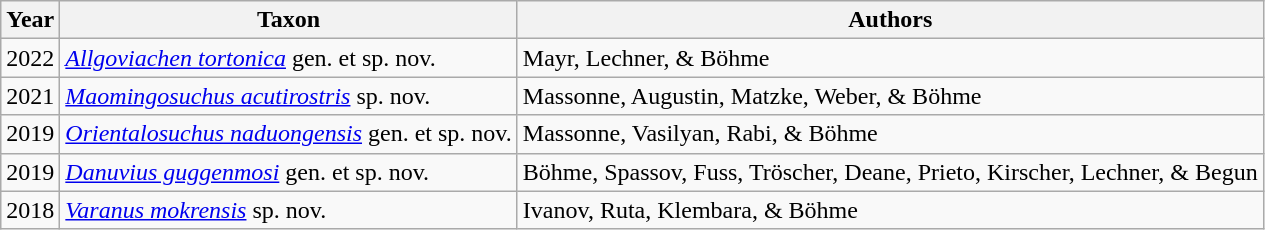<table class="wikitable sortable">
<tr>
<th>Year</th>
<th>Taxon</th>
<th>Authors</th>
</tr>
<tr>
<td>2022</td>
<td><em><a href='#'>Allgoviachen tortonica</a></em> gen. et sp. nov.</td>
<td>Mayr, Lechner, & Böhme</td>
</tr>
<tr>
<td>2021</td>
<td><em><a href='#'>Maomingosuchus acutirostris</a></em> sp. nov.</td>
<td>Massonne, Augustin, Matzke, Weber, & Böhme</td>
</tr>
<tr>
<td>2019</td>
<td><em><a href='#'>Orientalosuchus naduongensis</a></em> gen. et sp. nov.</td>
<td>Massonne, Vasilyan, Rabi, & Böhme</td>
</tr>
<tr>
<td>2019</td>
<td><em><a href='#'>Danuvius guggenmosi</a></em> gen. et sp. nov.</td>
<td>Böhme, Spassov, Fuss, Tröscher, Deane, Prieto, Kirscher, Lechner, & Begun</td>
</tr>
<tr>
<td>2018</td>
<td><em><a href='#'>Varanus mokrensis</a></em> sp. nov.</td>
<td>Ivanov, Ruta, Klembara, & Böhme</td>
</tr>
</table>
